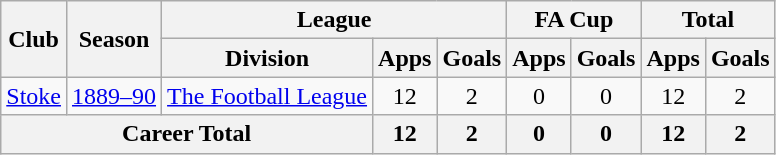<table class="wikitable" style="text-align: center;">
<tr>
<th rowspan="2">Club</th>
<th rowspan="2">Season</th>
<th colspan="3">League</th>
<th colspan="2">FA Cup</th>
<th colspan="2">Total</th>
</tr>
<tr>
<th>Division</th>
<th>Apps</th>
<th>Goals</th>
<th>Apps</th>
<th>Goals</th>
<th>Apps</th>
<th>Goals</th>
</tr>
<tr>
<td><a href='#'>Stoke</a></td>
<td><a href='#'>1889–90</a></td>
<td><a href='#'>The Football League</a></td>
<td>12</td>
<td>2</td>
<td>0</td>
<td>0</td>
<td>12</td>
<td>2</td>
</tr>
<tr>
<th colspan=3>Career Total</th>
<th>12</th>
<th>2</th>
<th>0</th>
<th>0</th>
<th>12</th>
<th>2</th>
</tr>
</table>
